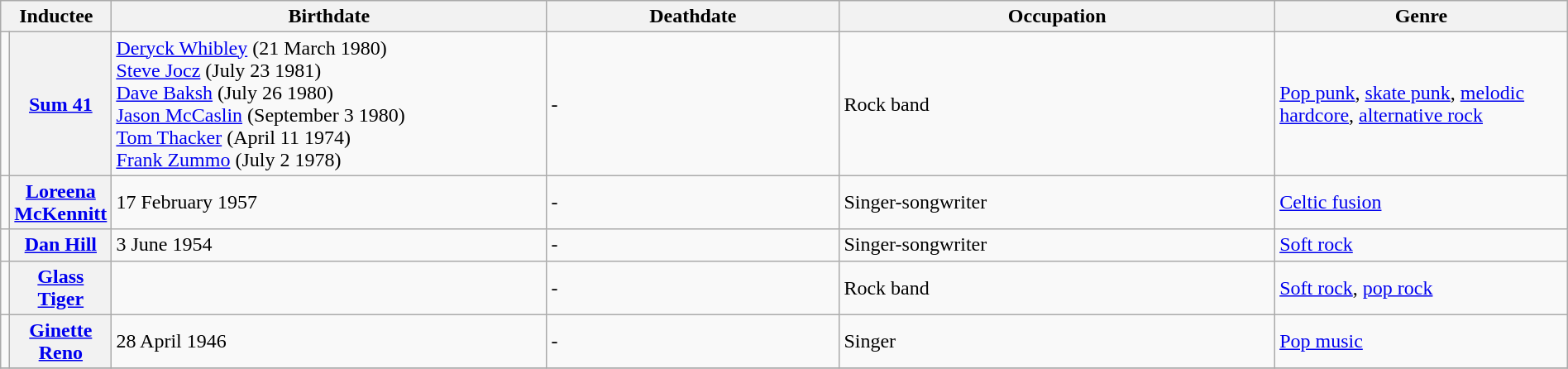<table class="wikitable" width="100%">
<tr>
<th colspan=2>Inductee</th>
<th width="30%">Birthdate</th>
<th width="20%">Deathdate</th>
<th width="30%">Occupation</th>
<th width="50%">Genre</th>
</tr>
<tr>
<td></td>
<th><a href='#'>Sum 41</a></th>
<td><a href='#'>Deryck Whibley</a> (21 March 1980)<br><a href='#'>Steve Jocz</a> (July 23 1981)<br><a href='#'>Dave Baksh</a> (July 26 1980)<br><a href='#'>Jason McCaslin</a> (September 3 1980)<br><a href='#'>Tom Thacker</a> (April 11 1974)<br><a href='#'>Frank Zummo</a> (July 2 1978)</td>
<td>-</td>
<td>Rock band</td>
<td><a href='#'>Pop punk</a>, <a href='#'>skate punk</a>, <a href='#'>melodic hardcore</a>, <a href='#'>alternative rock</a></td>
</tr>
<tr>
<td></td>
<th><a href='#'>Loreena McKennitt</a></th>
<td>17 February 1957</td>
<td>-</td>
<td>Singer-songwriter</td>
<td><a href='#'>Celtic fusion</a></td>
</tr>
<tr>
<td></td>
<th><a href='#'>Dan Hill</a></th>
<td>3 June 1954</td>
<td>-</td>
<td>Singer-songwriter</td>
<td><a href='#'>Soft rock</a></td>
</tr>
<tr>
<td></td>
<th><a href='#'>Glass Tiger</a></th>
<td></td>
<td>-</td>
<td>Rock band</td>
<td><a href='#'>Soft rock</a>, <a href='#'>pop rock</a></td>
</tr>
<tr>
<td></td>
<th><a href='#'>Ginette Reno</a></th>
<td>28 April 1946</td>
<td>-</td>
<td>Singer</td>
<td><a href='#'>Pop music</a></td>
</tr>
<tr>
</tr>
</table>
